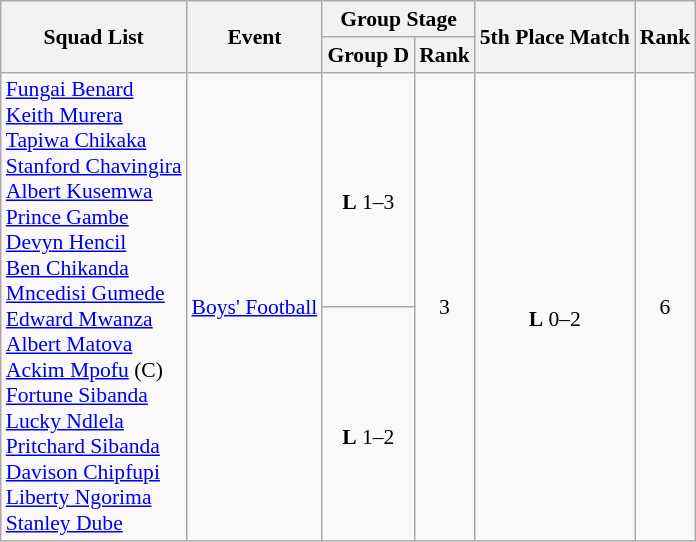<table class=wikitable style="font-size:90%">
<tr>
<th rowspan=2>Squad List</th>
<th rowspan=2>Event</th>
<th colspan=2>Group Stage</th>
<th rowspan=2>5th Place Match</th>
<th rowspan=2>Rank</th>
</tr>
<tr>
<th>Group D</th>
<th>Rank</th>
</tr>
<tr>
<td rowspan=2><a href='#'>Fungai Benard</a><br><a href='#'>Keith Murera</a><br><a href='#'>Tapiwa Chikaka</a><br><a href='#'>Stanford Chavingira</a><br><a href='#'>Albert Kusemwa</a><br><a href='#'>Prince Gambe</a><br><a href='#'>Devyn Hencil</a><br><a href='#'>Ben Chikanda</a><br><a href='#'>Mncedisi Gumede</a><br><a href='#'>Edward Mwanza</a><br><a href='#'>Albert Matova</a><br><a href='#'>Ackim Mpofu</a> (C)<br><a href='#'>Fortune Sibanda</a><br><a href='#'>Lucky Ndlela</a><br><a href='#'>Pritchard Sibanda</a><br><a href='#'>Davison Chipfupi</a><br><a href='#'>Liberty Ngorima</a><br><a href='#'>Stanley Dube</a></td>
<td rowspan=2><a href='#'>Boys' Football</a></td>
<td align=center><br> <strong>L</strong> 1–3</td>
<td rowspan=2 align=center>3</td>
<td rowspan=2 align=center><br> <strong>L</strong> 0–2</td>
<td rowspan=2 align=center>6</td>
</tr>
<tr>
<td align=center><br> <strong>L</strong> 1–2</td>
</tr>
</table>
